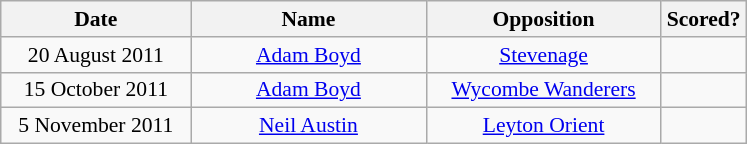<table class="wikitable" style="text-align:center; font-size:90%; ">
<tr>
<th width=120>Date</th>
<th width=150>Name</th>
<th width=150>Opposition</th>
<th width=50>Scored?</th>
</tr>
<tr>
<td>20 August 2011</td>
<td><a href='#'>Adam Boyd</a></td>
<td><a href='#'>Stevenage</a></td>
<td></td>
</tr>
<tr>
<td>15 October 2011</td>
<td><a href='#'>Adam Boyd</a></td>
<td><a href='#'>Wycombe Wanderers</a></td>
<td></td>
</tr>
<tr>
<td>5 November 2011</td>
<td><a href='#'>Neil Austin</a></td>
<td><a href='#'>Leyton Orient</a></td>
<td></td>
</tr>
</table>
